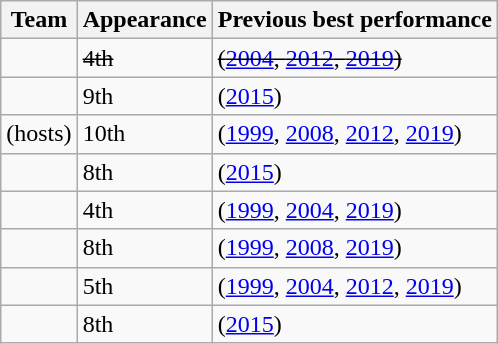<table class="wikitable sortable">
<tr>
<th>Team</th>
<th data-sort-type="number">Appearance</th>
<th>Previous best performance</th>
</tr>
<tr>
<td><s></s></td>
<td><s>4th</s></td>
<td><s> (<a href='#'>2004</a>, <a href='#'>2012</a>, <a href='#'>2019</a>)</s></td>
</tr>
<tr>
<td></td>
<td>9th</td>
<td> (<a href='#'>2015</a>)</td>
</tr>
<tr>
<td> (hosts)</td>
<td>10th</td>
<td> (<a href='#'>1999</a>, <a href='#'>2008</a>, <a href='#'>2012</a>, <a href='#'>2019</a>)</td>
</tr>
<tr>
<td></td>
<td>8th</td>
<td> (<a href='#'>2015</a>)</td>
</tr>
<tr>
<td></td>
<td>4th</td>
<td> (<a href='#'>1999</a>, <a href='#'>2004</a>, <a href='#'>2019</a>)</td>
</tr>
<tr>
<td></td>
<td>8th</td>
<td> (<a href='#'>1999</a>, <a href='#'>2008</a>, <a href='#'>2019</a>)</td>
</tr>
<tr>
<td></td>
<td>5th</td>
<td> (<a href='#'>1999</a>, <a href='#'>2004</a>, <a href='#'>2012</a>, <a href='#'>2019</a>)</td>
</tr>
<tr>
<td></td>
<td>8th</td>
<td> (<a href='#'>2015</a>)</td>
</tr>
</table>
